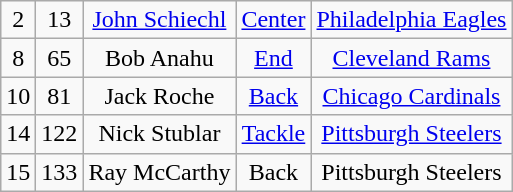<table class="wikitable" style="text-align:center">
<tr>
<td>2</td>
<td>13</td>
<td><a href='#'>John Schiechl</a></td>
<td><a href='#'>Center</a></td>
<td><a href='#'>Philadelphia Eagles</a></td>
</tr>
<tr>
<td>8</td>
<td>65</td>
<td>Bob Anahu</td>
<td><a href='#'>End</a></td>
<td><a href='#'>Cleveland Rams</a></td>
</tr>
<tr>
<td>10</td>
<td>81</td>
<td>Jack Roche</td>
<td><a href='#'>Back</a></td>
<td><a href='#'>Chicago Cardinals</a></td>
</tr>
<tr>
<td>14</td>
<td>122</td>
<td>Nick Stublar</td>
<td><a href='#'>Tackle</a></td>
<td><a href='#'>Pittsburgh Steelers</a></td>
</tr>
<tr>
<td>15</td>
<td>133</td>
<td>Ray McCarthy</td>
<td>Back</td>
<td>Pittsburgh Steelers</td>
</tr>
</table>
